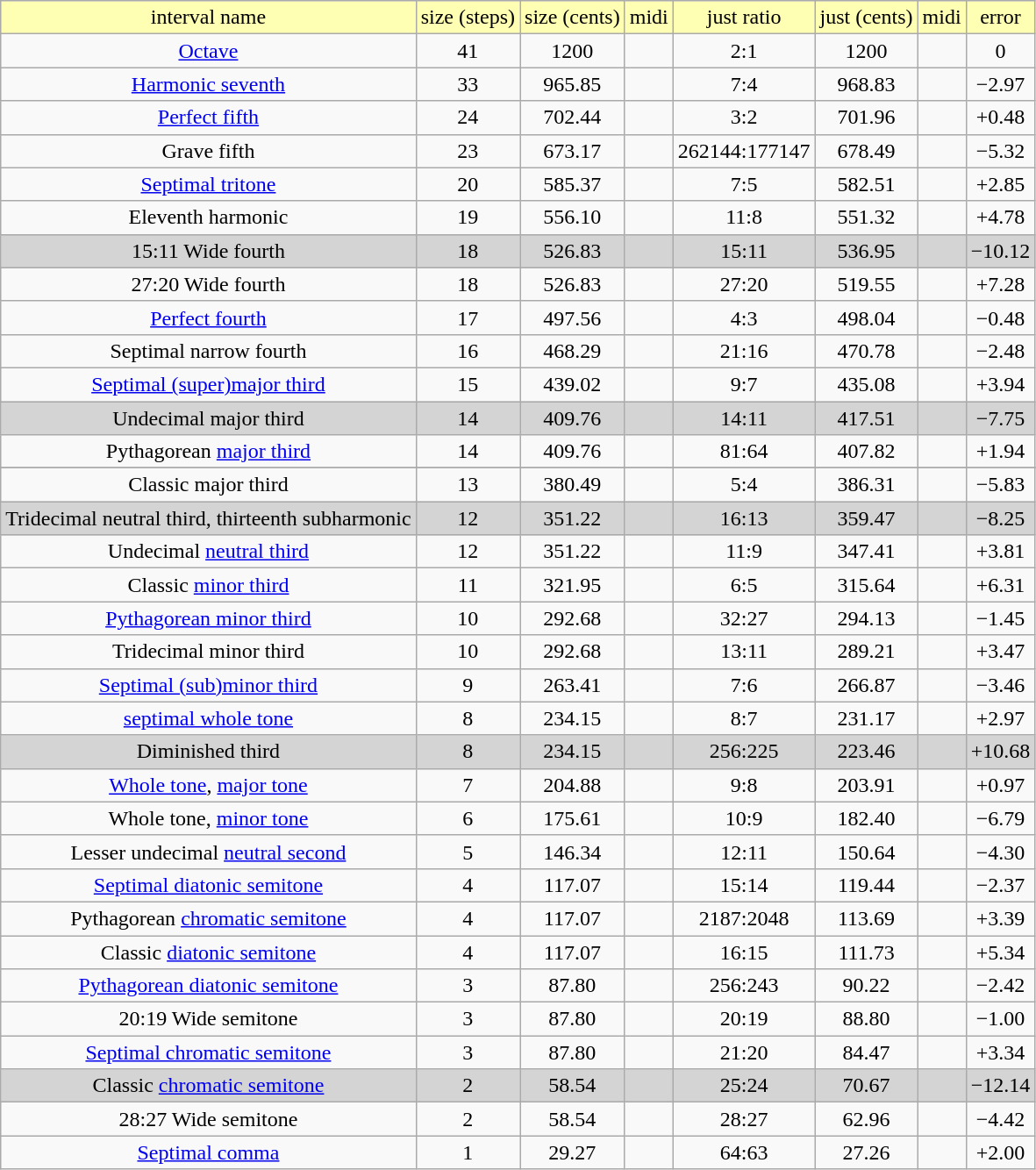<table class="wikitable">
<tr>
<td align=center bgcolor="#ffffb4">interval name</td>
<td align=center bgcolor="#ffffb4">size (steps)</td>
<td align=center bgcolor="#ffffb4">size (cents)</td>
<td align=center bgcolor="#ffffb4">midi</td>
<td align=center bgcolor="#ffffb4">just ratio</td>
<td align=center bgcolor="#ffffb4">just (cents)</td>
<td align=center bgcolor="#ffffb4">midi</td>
<td align=center bgcolor="#ffffb4">error</td>
</tr>
<tr>
<td align=center><a href='#'>Octave</a></td>
<td align=center>41</td>
<td align=center>1200</td>
<td align=center></td>
<td align=center>2:1</td>
<td align=center>1200</td>
<td align=center></td>
<td align=center>0</td>
</tr>
<tr>
<td align=center><a href='#'>Harmonic seventh</a></td>
<td align=center>33</td>
<td align=center>965.85</td>
<td align=center></td>
<td align=center>7:4</td>
<td align=center>968.83</td>
<td align=center></td>
<td align=center>−2.97</td>
</tr>
<tr>
<td align=center><a href='#'>Perfect fifth</a></td>
<td align=center>24</td>
<td align=center>702.44</td>
<td align=center></td>
<td align=center>3:2</td>
<td align=center>701.96</td>
<td align=center></td>
<td align=center>+0.48</td>
</tr>
<tr>
<td align=center>Grave fifth</td>
<td align=center>23</td>
<td align=center>673.17</td>
<td align=center></td>
<td align=center>262144:177147</td>
<td align=center>678.49</td>
<td align=center></td>
<td align=center>−5.32</td>
</tr>
<tr>
<td align=center><a href='#'>Septimal tritone</a></td>
<td align=center>20</td>
<td align=center>585.37</td>
<td align=center></td>
<td align=center>7:5</td>
<td align=center>582.51</td>
<td align=center></td>
<td align=center>+2.85</td>
</tr>
<tr>
<td align=center>Eleventh harmonic</td>
<td align=center>19</td>
<td align=center>556.10</td>
<td align=center></td>
<td align=center>11:8</td>
<td align=center>551.32</td>
<td align=center></td>
<td align=center>+4.78</td>
</tr>
<tr>
<td align=center bgcolor="#D4D4D4">15:11 Wide fourth</td>
<td align=center bgcolor="#D4D4D4">18</td>
<td align=center bgcolor="#D4D4D4">526.83</td>
<td align=center bgcolor="#D4D4D4"></td>
<td align=center bgcolor="#D4D4D4">15:11</td>
<td align=center bgcolor="#D4D4D4">536.95</td>
<td align=center bgcolor="#D4D4D4"></td>
<td align=center bgcolor="#D4D4D4">−10.12</td>
</tr>
<tr>
<td align=center>27:20 Wide fourth</td>
<td align=center>18</td>
<td align=center>526.83</td>
<td align=center></td>
<td align=center>27:20</td>
<td align=center>519.55</td>
<td align=center></td>
<td align=center>+7.28</td>
</tr>
<tr>
<td align=center><a href='#'>Perfect fourth</a></td>
<td align=center>17</td>
<td align=center>497.56</td>
<td align=center></td>
<td align=center>4:3</td>
<td align=center>498.04</td>
<td align=center></td>
<td align=center>−0.48</td>
</tr>
<tr>
<td align=center>Septimal narrow fourth</td>
<td align=center>16</td>
<td align=center>468.29</td>
<td align=center></td>
<td align=center>21:16</td>
<td align=center>470.78</td>
<td align=center></td>
<td align=center>−2.48</td>
</tr>
<tr>
<td align=center><a href='#'>Septimal (super)major third</a></td>
<td align=center>15</td>
<td align=center>439.02</td>
<td align=center></td>
<td align=center>9:7</td>
<td align=center>435.08</td>
<td align=center></td>
<td align=center>+3.94</td>
</tr>
<tr>
<td align=center bgcolor="#D4D4D4">Undecimal major third</td>
<td align=center bgcolor="#D4D4D4">14</td>
<td align=center bgcolor="#D4D4D4">409.76</td>
<td align=center bgcolor="#D4D4D4"></td>
<td align=center bgcolor="#D4D4D4">14:11</td>
<td align=center bgcolor="#D4D4D4">417.51</td>
<td align=center bgcolor="#D4D4D4"></td>
<td align=center bgcolor="#D4D4D4">−7.75</td>
</tr>
<tr>
<td align=center>Pythagorean <a href='#'>major third</a></td>
<td align=center>14</td>
<td align=center>409.76</td>
<td align=center></td>
<td align=center>81:64</td>
<td align=center>407.82</td>
<td align=center></td>
<td align=center>+1.94</td>
</tr>
<tr>
</tr>
<tr>
<td align=center>Classic major third</td>
<td align=center>13</td>
<td align=center>380.49</td>
<td align=center></td>
<td align=center>5:4</td>
<td align=center>386.31</td>
<td align=center></td>
<td align=center>−5.83</td>
</tr>
<tr>
<td align=center bgcolor="#D4D4D4">Tridecimal neutral third, thirteenth subharmonic</td>
<td align=center bgcolor="#D4D4D4">12</td>
<td align=center bgcolor="#D4D4D4">351.22</td>
<td align=center bgcolor="#D4D4D4"></td>
<td align=center bgcolor="#D4D4D4">16:13</td>
<td align=center bgcolor="#D4D4D4">359.47</td>
<td align=center bgcolor="#D4D4D4"></td>
<td align=center bgcolor="#D4D4D4">−8.25</td>
</tr>
<tr>
<td align=center>Undecimal <a href='#'>neutral third</a></td>
<td align=center>12</td>
<td align=center>351.22</td>
<td align=center></td>
<td align=center>11:9</td>
<td align=center>347.41</td>
<td align=center></td>
<td align=center>+3.81</td>
</tr>
<tr>
<td align=center>Classic <a href='#'>minor third</a></td>
<td align=center>11</td>
<td align=center>321.95</td>
<td align=center></td>
<td align=center>6:5</td>
<td align=center>315.64</td>
<td align=center></td>
<td align=center>+6.31</td>
</tr>
<tr>
<td align=center><a href='#'>Pythagorean minor third</a></td>
<td align=center>10</td>
<td align=center>292.68</td>
<td align=center></td>
<td align=center>32:27</td>
<td align=center>294.13</td>
<td align=center></td>
<td align=center>−1.45</td>
</tr>
<tr>
<td align=center>Tridecimal minor third</td>
<td align=center>10</td>
<td align=center>292.68</td>
<td align=center></td>
<td align=center>13:11</td>
<td align=center>289.21</td>
<td align=center></td>
<td align=center>+3.47</td>
</tr>
<tr>
<td align=center><a href='#'>Septimal (sub)minor third</a></td>
<td align=center>9</td>
<td align=center>263.41</td>
<td align=center></td>
<td align=center>7:6</td>
<td align=center>266.87</td>
<td align=center></td>
<td align=center>−3.46</td>
</tr>
<tr>
<td align=center><a href='#'>septimal whole tone</a></td>
<td align=center>8</td>
<td align=center>234.15</td>
<td align=center></td>
<td align=center>8:7</td>
<td align=center>231.17</td>
<td align=center></td>
<td align=center>+2.97</td>
</tr>
<tr>
<td align=center bgcolor="#D4D4D4">Diminished third</td>
<td align=center bgcolor="#D4D4D4">8</td>
<td align=center bgcolor="#D4D4D4">234.15</td>
<td align=center bgcolor="#D4D4D4"></td>
<td align=center bgcolor="#D4D4D4">256:225</td>
<td align=center bgcolor="#D4D4D4">223.46</td>
<td align=center bgcolor="#D4D4D4"></td>
<td align=center bgcolor="#D4D4D4">+10.68</td>
</tr>
<tr>
<td align=center><a href='#'>Whole tone</a>, <a href='#'>major tone</a></td>
<td align=center>7</td>
<td align=center>204.88</td>
<td align=center></td>
<td align=center>9:8</td>
<td align=center>203.91</td>
<td align=center></td>
<td align=center>+0.97</td>
</tr>
<tr>
<td align=center>Whole tone, <a href='#'>minor tone</a></td>
<td align=center>6</td>
<td align=center>175.61</td>
<td align=center></td>
<td align=center>10:9</td>
<td align=center>182.40</td>
<td align=center></td>
<td align=center>−6.79</td>
</tr>
<tr>
<td align=center>Lesser undecimal <a href='#'>neutral second</a></td>
<td align=center>5</td>
<td align=center>146.34</td>
<td align=center></td>
<td align=center>12:11</td>
<td align=center>150.64</td>
<td align=center></td>
<td align=center>−4.30</td>
</tr>
<tr>
<td align=center><a href='#'>Septimal diatonic semitone</a></td>
<td align=center>4</td>
<td align=center>117.07</td>
<td align=center></td>
<td align=center>15:14</td>
<td align=center>119.44</td>
<td align=center></td>
<td align=center>−2.37</td>
</tr>
<tr>
<td align=center>Pythagorean <a href='#'>chromatic semitone</a></td>
<td align=center>4</td>
<td align=center>117.07</td>
<td align=center></td>
<td align=center>2187:2048</td>
<td align=center>113.69</td>
<td align=center></td>
<td align=center>+3.39</td>
</tr>
<tr>
<td align=center>Classic <a href='#'>diatonic semitone</a></td>
<td align=center>4</td>
<td align=center>117.07</td>
<td align=center></td>
<td align=center>16:15</td>
<td align=center>111.73</td>
<td align=center></td>
<td align=center>+5.34</td>
</tr>
<tr>
<td align=center><a href='#'>Pythagorean diatonic semitone</a></td>
<td align=center>3</td>
<td align=center>87.80</td>
<td align=center></td>
<td align=center>256:243</td>
<td align=center>90.22</td>
<td align=center></td>
<td align=center>−2.42</td>
</tr>
<tr>
<td align=center>20:19 Wide semitone</td>
<td align=center>3</td>
<td align=center>87.80</td>
<td align=center></td>
<td align=center>20:19</td>
<td align=center>88.80</td>
<td align=center></td>
<td align=center>−1.00</td>
</tr>
<tr>
<td align=center><a href='#'>Septimal chromatic semitone</a></td>
<td align=center>3</td>
<td align=center>87.80</td>
<td align=center></td>
<td align=center>21:20</td>
<td align=center>84.47</td>
<td align=center></td>
<td align=center>+3.34</td>
</tr>
<tr>
<td align=center bgcolor="#D4D4D4">Classic <a href='#'>chromatic semitone</a></td>
<td align=center bgcolor="#D4D4D4">2</td>
<td align=center bgcolor="#D4D4D4">58.54</td>
<td align=center bgcolor="#D4D4D4"></td>
<td align=center bgcolor="#D4D4D4">25:24</td>
<td align=center bgcolor="#D4D4D4">70.67</td>
<td align=center bgcolor="#D4D4D4"></td>
<td align=center bgcolor="#D4D4D4">−12.14</td>
</tr>
<tr>
<td align=center>28:27 Wide semitone</td>
<td align=center>2</td>
<td align=center>58.54</td>
<td align=center></td>
<td align=center>28:27</td>
<td align=center>62.96</td>
<td align=center></td>
<td align=center>−4.42</td>
</tr>
<tr>
<td align=center><a href='#'>Septimal comma</a></td>
<td align=center>1</td>
<td align=center>29.27</td>
<td align=center></td>
<td align=center>64:63</td>
<td align=center>27.26</td>
<td align=center></td>
<td align=center>+2.00</td>
</tr>
</table>
